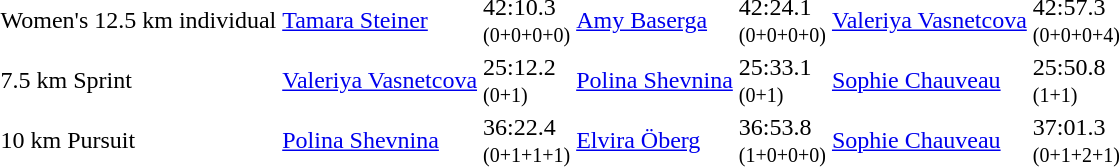<table>
<tr>
<td>Women's 12.5 km individual<br><em></em></td>
<td><a href='#'>Tamara Steiner</a><br><small></small></td>
<td>42:10.3<br><small>(0+0+0+0)</small></td>
<td><a href='#'>Amy Baserga</a><br><small></small></td>
<td>42:24.1<br><small>(0+0+0+0)</small></td>
<td><a href='#'>Valeriya Vasnetcova</a><br><small></small></td>
<td>42:57.3<br><small>(0+0+0+4)</small></td>
</tr>
<tr>
<td>7.5 km Sprint<br><em></em></td>
<td><a href='#'>Valeriya Vasnetcova</a><br><small></small></td>
<td>25:12.2<br><small>(0+1)</small></td>
<td><a href='#'>Polina Shevnina</a><br><small></small></td>
<td>25:33.1<br><small>(0+1)</small></td>
<td><a href='#'>Sophie Chauveau</a><br><small></small></td>
<td>25:50.8<br><small>(1+1)</small></td>
</tr>
<tr>
<td>10 km Pursuit<br><em></em></td>
<td><a href='#'>Polina Shevnina</a><br><small></small></td>
<td>36:22.4<br><small>(0+1+1+1)</small></td>
<td><a href='#'>Elvira Öberg</a><br><small></small></td>
<td>36:53.8<br><small>(1+0+0+0)</small></td>
<td><a href='#'>Sophie Chauveau</a><br><small></small></td>
<td>37:01.3<br><small>(0+1+2+1)</small></td>
</tr>
</table>
